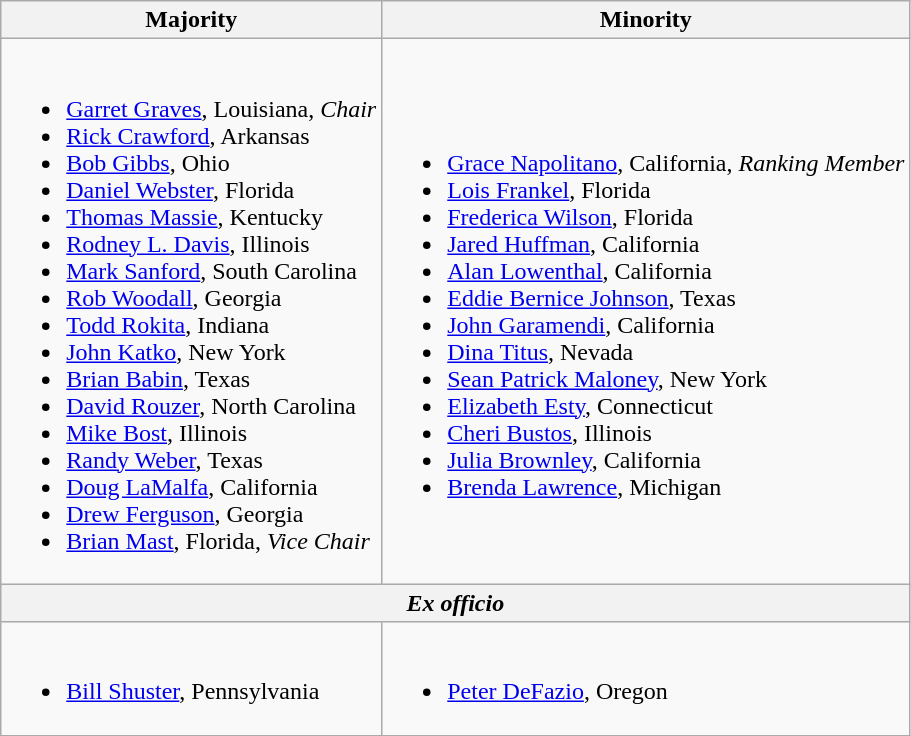<table class=wikitable>
<tr>
<th>Majority</th>
<th>Minority</th>
</tr>
<tr>
<td><br><ul><li><a href='#'>Garret Graves</a>, Louisiana, <em>Chair</em></li><li><a href='#'>Rick Crawford</a>, Arkansas</li><li><a href='#'>Bob Gibbs</a>, Ohio</li><li><a href='#'>Daniel Webster</a>, Florida</li><li><a href='#'>Thomas Massie</a>, Kentucky</li><li><a href='#'>Rodney L. Davis</a>, Illinois</li><li><a href='#'>Mark Sanford</a>, South Carolina</li><li><a href='#'>Rob Woodall</a>, Georgia</li><li><a href='#'>Todd Rokita</a>, Indiana</li><li><a href='#'>John Katko</a>, New York</li><li><a href='#'>Brian Babin</a>, Texas</li><li><a href='#'>David Rouzer</a>, North Carolina</li><li><a href='#'>Mike Bost</a>, Illinois</li><li><a href='#'>Randy Weber</a>, Texas</li><li><a href='#'>Doug LaMalfa</a>, California</li><li><a href='#'>Drew Ferguson</a>, Georgia</li><li><a href='#'>Brian Mast</a>, Florida, <em>Vice Chair</em></li></ul></td>
<td><br><ul><li><a href='#'>Grace Napolitano</a>, California, <em>Ranking Member</em></li><li><a href='#'>Lois Frankel</a>, Florida</li><li><a href='#'>Frederica Wilson</a>, Florida</li><li><a href='#'>Jared Huffman</a>, California</li><li><a href='#'>Alan Lowenthal</a>, California</li><li><a href='#'>Eddie Bernice Johnson</a>, Texas</li><li><a href='#'>John Garamendi</a>, California</li><li><a href='#'>Dina Titus</a>, Nevada</li><li><a href='#'>Sean Patrick Maloney</a>, New York</li><li><a href='#'>Elizabeth Esty</a>, Connecticut</li><li><a href='#'>Cheri Bustos</a>, Illinois</li><li><a href='#'>Julia Brownley</a>, California</li><li><a href='#'>Brenda Lawrence</a>, Michigan</li></ul></td>
</tr>
<tr>
<th colspan=2><em>Ex officio</em></th>
</tr>
<tr>
<td><br><ul><li><a href='#'>Bill Shuster</a>, Pennsylvania</li></ul></td>
<td><br><ul><li><a href='#'>Peter DeFazio</a>, Oregon</li></ul></td>
</tr>
</table>
